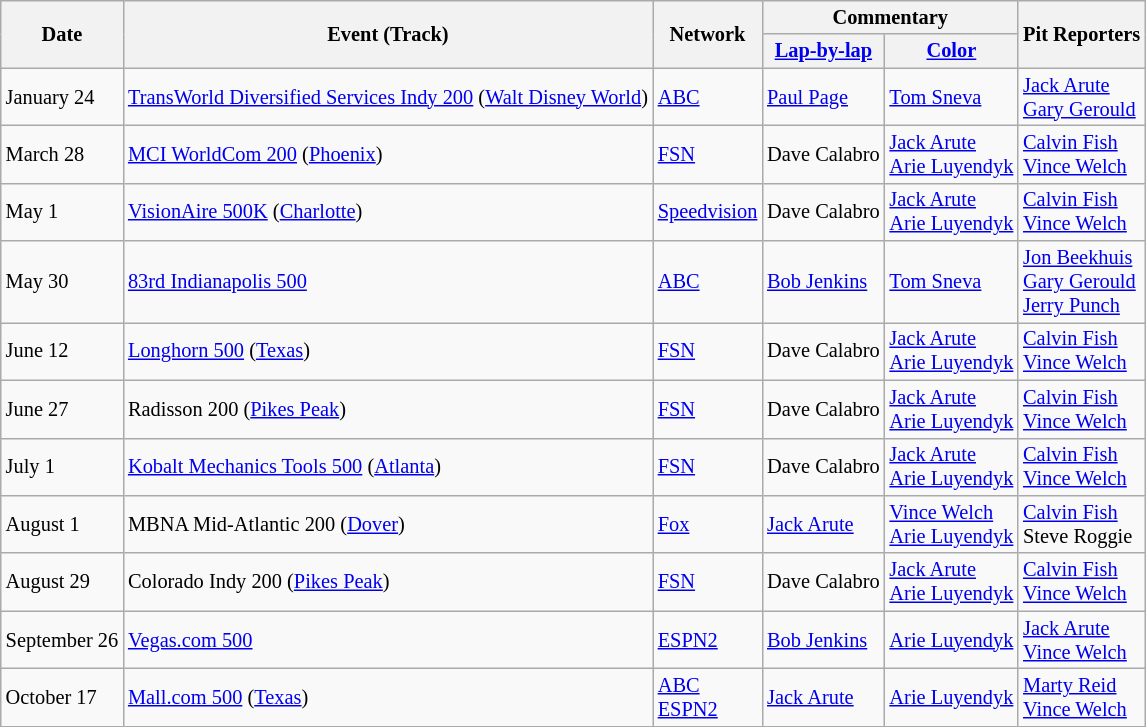<table class="wikitable" style="font-size: 85%;">
<tr>
<th rowspan=2>Date</th>
<th rowspan=2>Event (Track)</th>
<th rowspan=2>Network</th>
<th colspan=2>Commentary</th>
<th rowspan=2>Pit Reporters</th>
</tr>
<tr>
<th><a href='#'>Lap-by-lap</a></th>
<th><a href='#'>Color</a></th>
</tr>
<tr>
<td>January 24</td>
<td><a href='#'>TransWorld Diversified Services Indy 200</a> (<a href='#'>Walt Disney World</a>)</td>
<td><a href='#'>ABC</a></td>
<td><a href='#'>Paul Page</a></td>
<td><a href='#'>Tom Sneva</a></td>
<td><a href='#'>Jack Arute</a><br><a href='#'>Gary Gerould</a></td>
</tr>
<tr>
<td>March 28</td>
<td><a href='#'>MCI WorldCom 200</a> (<a href='#'>Phoenix</a>)</td>
<td><a href='#'>FSN</a></td>
<td>Dave Calabro</td>
<td><a href='#'>Jack Arute</a><br><a href='#'>Arie Luyendyk</a></td>
<td><a href='#'>Calvin Fish</a><br><a href='#'>Vince Welch</a></td>
</tr>
<tr>
<td>May 1</td>
<td><a href='#'>VisionAire 500K</a> (<a href='#'>Charlotte</a>)</td>
<td><a href='#'>Speedvision</a></td>
<td>Dave Calabro</td>
<td><a href='#'>Jack Arute</a><br><a href='#'>Arie Luyendyk</a></td>
<td><a href='#'>Calvin Fish</a><br><a href='#'>Vince Welch</a></td>
</tr>
<tr>
<td>May 30</td>
<td><a href='#'>83rd Indianapolis 500</a></td>
<td><a href='#'>ABC</a></td>
<td><a href='#'>Bob Jenkins</a></td>
<td><a href='#'>Tom Sneva</a></td>
<td><a href='#'>Jon Beekhuis</a><br><a href='#'>Gary Gerould</a><br><a href='#'>Jerry Punch</a></td>
</tr>
<tr>
<td>June 12</td>
<td><a href='#'>Longhorn 500</a> (<a href='#'>Texas</a>)</td>
<td><a href='#'>FSN</a></td>
<td>Dave Calabro</td>
<td><a href='#'>Jack Arute</a><br><a href='#'>Arie Luyendyk</a></td>
<td><a href='#'>Calvin Fish</a><br><a href='#'>Vince Welch</a></td>
</tr>
<tr>
<td>June 27</td>
<td>Radisson 200 (<a href='#'>Pikes Peak</a>)</td>
<td><a href='#'>FSN</a></td>
<td>Dave Calabro</td>
<td><a href='#'>Jack Arute</a><br><a href='#'>Arie Luyendyk</a></td>
<td><a href='#'>Calvin Fish</a><br><a href='#'>Vince Welch</a></td>
</tr>
<tr>
<td>July 1</td>
<td><a href='#'>Kobalt Mechanics Tools 500</a> (<a href='#'>Atlanta</a>)</td>
<td><a href='#'>FSN</a></td>
<td>Dave Calabro</td>
<td><a href='#'>Jack Arute</a><br><a href='#'>Arie Luyendyk</a></td>
<td><a href='#'>Calvin Fish</a><br><a href='#'>Vince Welch</a></td>
</tr>
<tr>
<td>August 1</td>
<td>MBNA Mid-Atlantic 200 (<a href='#'>Dover</a>)</td>
<td><a href='#'>Fox</a></td>
<td><a href='#'>Jack Arute</a></td>
<td><a href='#'>Vince Welch</a><br><a href='#'>Arie Luyendyk</a></td>
<td><a href='#'>Calvin Fish</a><br>Steve Roggie</td>
</tr>
<tr>
<td>August 29</td>
<td>Colorado Indy 200 (<a href='#'>Pikes Peak</a>)</td>
<td><a href='#'>FSN</a></td>
<td>Dave Calabro</td>
<td><a href='#'>Jack Arute</a><br><a href='#'>Arie Luyendyk</a></td>
<td><a href='#'>Calvin Fish</a><br><a href='#'>Vince Welch</a></td>
</tr>
<tr>
<td>September 26</td>
<td><a href='#'>Vegas.com 500</a></td>
<td><a href='#'>ESPN2</a></td>
<td><a href='#'>Bob Jenkins</a></td>
<td><a href='#'>Arie Luyendyk</a></td>
<td><a href='#'>Jack Arute</a><br><a href='#'>Vince Welch</a></td>
</tr>
<tr>
<td>October 17</td>
<td><a href='#'>Mall.com 500</a> (<a href='#'>Texas</a>)</td>
<td><a href='#'>ABC</a><br><a href='#'>ESPN2</a></td>
<td><a href='#'>Jack Arute</a></td>
<td><a href='#'>Arie Luyendyk</a></td>
<td><a href='#'>Marty Reid</a><br><a href='#'>Vince Welch</a></td>
</tr>
</table>
